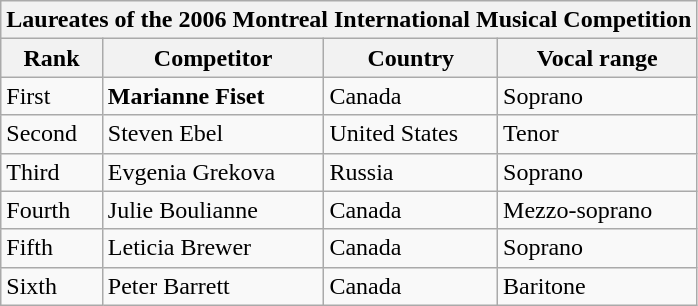<table class="wikitable">
<tr>
<th colspan="4">Laureates of the 2006 Montreal International Musical Competition</th>
</tr>
<tr>
<th>Rank</th>
<th>Competitor</th>
<th>Country</th>
<th>Vocal range</th>
</tr>
<tr>
<td>First</td>
<td><strong>Marianne Fiset</strong></td>
<td> Canada</td>
<td>Soprano</td>
</tr>
<tr>
<td>Second</td>
<td>Steven Ebel</td>
<td> United States</td>
<td>Tenor</td>
</tr>
<tr>
<td>Third</td>
<td>Evgenia Grekova</td>
<td> Russia</td>
<td>Soprano</td>
</tr>
<tr>
<td>Fourth</td>
<td>Julie Boulianne</td>
<td> Canada</td>
<td>Mezzo-soprano</td>
</tr>
<tr>
<td>Fifth</td>
<td>Leticia Brewer</td>
<td> Canada</td>
<td>Soprano</td>
</tr>
<tr>
<td>Sixth</td>
<td>Peter Barrett</td>
<td> Canada</td>
<td>Baritone</td>
</tr>
</table>
